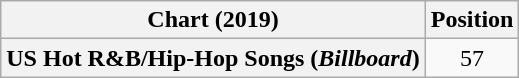<table class="wikitable plainrowheaders" style="text-align:center">
<tr>
<th scope="col">Chart (2019)</th>
<th scope="col">Position</th>
</tr>
<tr>
<th scope="row">US Hot R&B/Hip-Hop Songs (<em>Billboard</em>)</th>
<td>57</td>
</tr>
</table>
